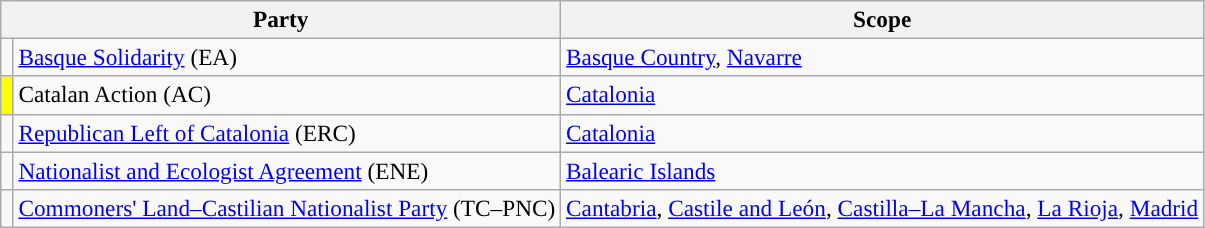<table class="wikitable" style="text-align:left; font-size:97%;">
<tr>
<th colspan="2">Party</th>
<th>Scope</th>
</tr>
<tr>
<td width="1"></td>
<td><a href='#'>Basque Solidarity</a> (EA)</td>
<td><a href='#'>Basque Country</a>, <a href='#'>Navarre</a></td>
</tr>
<tr>
<td bgcolor="yellow"></td>
<td>Catalan Action (AC)</td>
<td><a href='#'>Catalonia</a></td>
</tr>
<tr>
<td></td>
<td><a href='#'>Republican Left of Catalonia</a> (ERC)</td>
<td><a href='#'>Catalonia</a></td>
</tr>
<tr>
<td></td>
<td><a href='#'>Nationalist and Ecologist Agreement</a> (ENE)</td>
<td><a href='#'>Balearic Islands</a></td>
</tr>
<tr>
<td></td>
<td><a href='#'>Commoners' Land–Castilian Nationalist Party</a> (TC–PNC)</td>
<td><a href='#'>Cantabria</a>, <a href='#'>Castile and León</a>, <a href='#'>Castilla–La Mancha</a>, <a href='#'>La Rioja</a>, <a href='#'>Madrid</a></td>
</tr>
</table>
